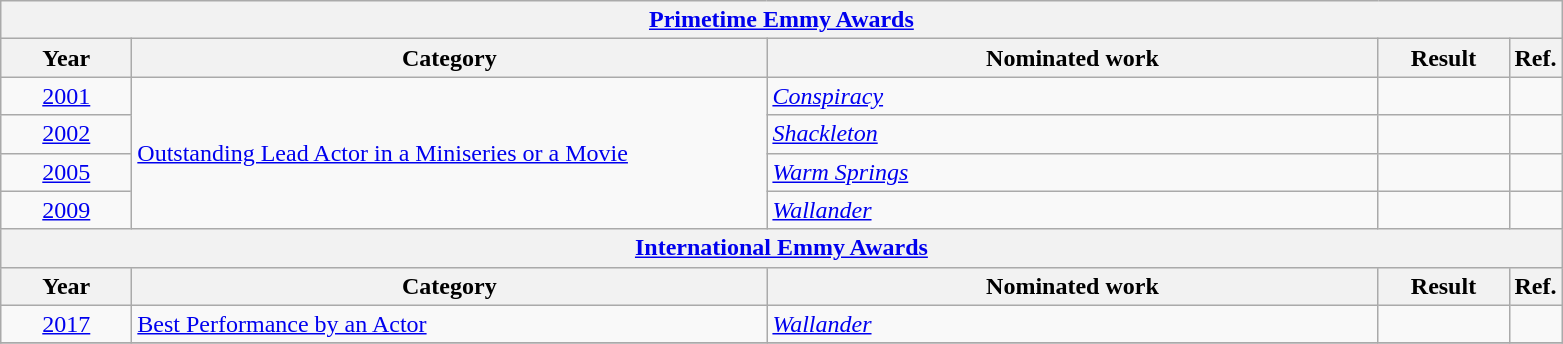<table class=wikitable>
<tr>
<th colspan=5><a href='#'>Primetime Emmy Awards</a></th>
</tr>
<tr>
<th scope="col" style="width:5em;">Year</th>
<th scope="col" style="width:26em;">Category</th>
<th scope="col" style="width:25em;">Nominated work</th>
<th scope="col" style="width:5em;">Result</th>
<th>Ref.</th>
</tr>
<tr>
<td style="text-align:center;"><a href='#'>2001</a></td>
<td rowspan="4"><a href='#'>Outstanding Lead Actor in a Miniseries or a Movie</a></td>
<td><em><a href='#'>Conspiracy</a></em></td>
<td></td>
<td style="text-align:center;"></td>
</tr>
<tr>
<td style="text-align:center;"><a href='#'>2002</a></td>
<td><em><a href='#'>Shackleton</a></em></td>
<td></td>
<td style="text-align:center;"></td>
</tr>
<tr>
<td style="text-align:center;"><a href='#'>2005</a></td>
<td><em><a href='#'>Warm Springs</a></em></td>
<td></td>
<td style="text-align:center;"></td>
</tr>
<tr>
<td style="text-align:center;"><a href='#'>2009</a></td>
<td><em><a href='#'>Wallander</a></em></td>
<td></td>
<td style="text-align:center;"></td>
</tr>
<tr>
<th colspan=5><a href='#'>International Emmy Awards</a></th>
</tr>
<tr>
<th scope="col" style="width:5em;">Year</th>
<th scope="col" style="width:26em;">Category</th>
<th scope="col" style="width:25em;">Nominated work</th>
<th scope="col" style="width:5em;">Result</th>
<th>Ref.</th>
</tr>
<tr>
<td style="text-align:center;"><a href='#'>2017</a></td>
<td><a href='#'>Best Performance by an Actor</a></td>
<td><em><a href='#'>Wallander</a></em></td>
<td></td>
<td style="text-align:center;"></td>
</tr>
<tr>
</tr>
</table>
